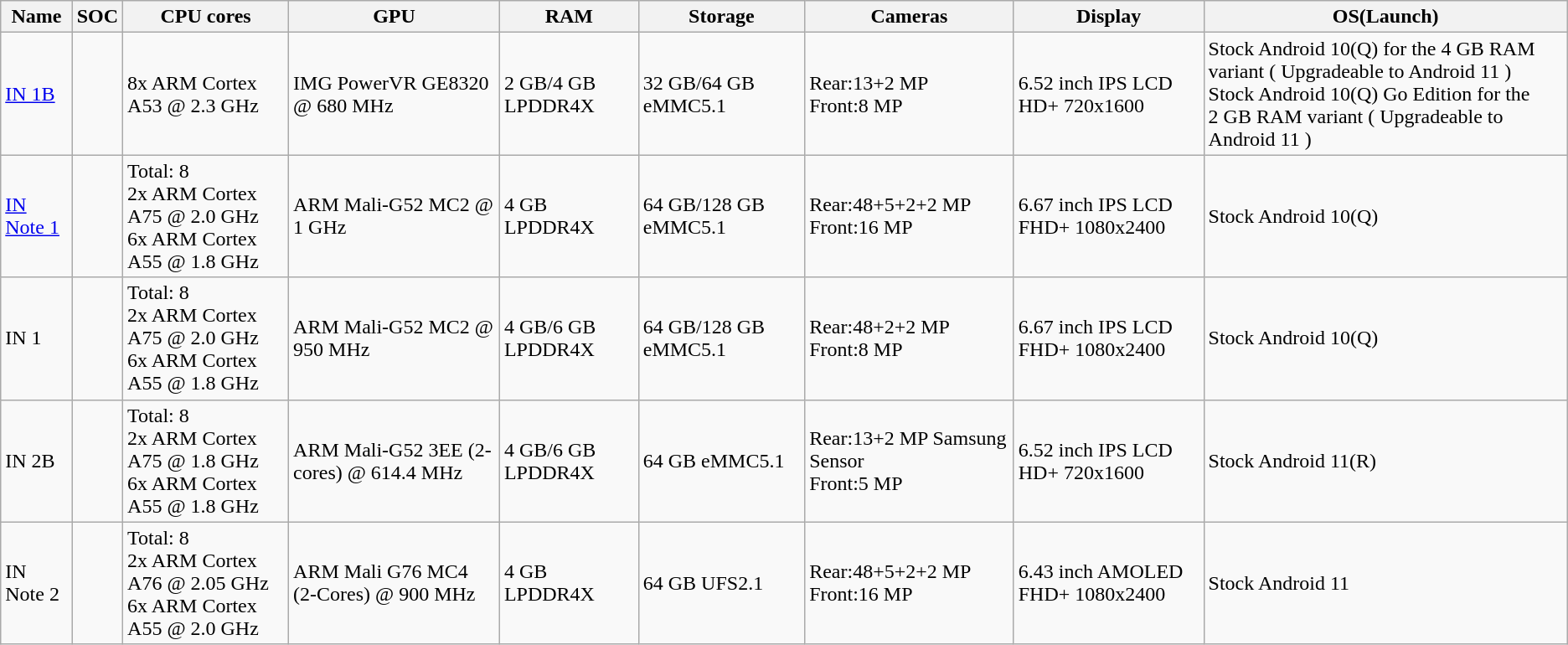<table class="wikitable">
<tr>
<th>Name</th>
<th>SOC</th>
<th>CPU cores</th>
<th>GPU</th>
<th>RAM</th>
<th>Storage</th>
<th>Cameras</th>
<th>Display</th>
<th>OS(Launch)</th>
</tr>
<tr>
<td><a href='#'>IN 1B</a></td>
<td></td>
<td>8x ARM Cortex A53 @ 2.3 GHz</td>
<td>IMG PowerVR GE8320 @ 680 MHz</td>
<td>2 GB/4 GB LPDDR4X</td>
<td>32 GB/64 GB eMMC5.1</td>
<td>Rear:13+2 MP<br>Front:8 MP</td>
<td>6.52 inch IPS LCD HD+ 720x1600</td>
<td>Stock Android 10(Q) for the 4 GB RAM variant ( Upgradeable to Android 11 )<br>Stock Android 10(Q) Go Edition for the 2 GB RAM variant ( Upgradeable to Android 11 )</td>
</tr>
<tr>
<td><a href='#'>IN Note 1</a></td>
<td></td>
<td>Total: 8<br>2x ARM Cortex A75 @ 2.0 GHz<br>6x ARM Cortex A55 @ 1.8 GHz</td>
<td>ARM Mali-G52 MC2 @ 1 GHz</td>
<td>4 GB LPDDR4X</td>
<td>64 GB/128 GB eMMC5.1</td>
<td>Rear:48+5+2+2 MP<br>Front:16 MP</td>
<td>6.67 inch IPS LCD FHD+ 1080x2400</td>
<td>Stock Android 10(Q)</td>
</tr>
<tr>
<td>IN 1</td>
<td></td>
<td>Total: 8<br>2x ARM Cortex A75 @ 2.0 GHz<br>6x ARM Cortex A55 @ 1.8 GHz</td>
<td>ARM Mali-G52 MC2 @ 950 MHz</td>
<td>4 GB/6 GB LPDDR4X</td>
<td>64 GB/128 GB eMMC5.1</td>
<td>Rear:48+2+2 MP<br>Front:8 MP</td>
<td>6.67 inch IPS LCD FHD+ 1080x2400</td>
<td>Stock Android 10(Q)</td>
</tr>
<tr>
<td>IN 2B</td>
<td></td>
<td>Total: 8<br>2x ARM Cortex A75 @ 1.8 GHz<br>6x ARM Cortex A55 @ 1.8 GHz</td>
<td>ARM Mali-G52 3EE (2-cores) @ 614.4 MHz</td>
<td>4 GB/6 GB LPDDR4X</td>
<td>64 GB eMMC5.1</td>
<td>Rear:13+2 MP Samsung Sensor<br>Front:5 MP</td>
<td>6.52 inch IPS LCD HD+ 720x1600</td>
<td>Stock Android 11(R)</td>
</tr>
<tr>
<td>IN Note 2</td>
<td><br></td>
<td>Total: 8<br>2x ARM Cortex A76 @ 2.05 GHz<br>6x ARM Cortex A55 @ 2.0 GHz</td>
<td>ARM Mali G76 MC4 (2-Cores) @ 900 MHz</td>
<td>4 GB LPDDR4X</td>
<td>64 GB UFS2.1</td>
<td>Rear:48+5+2+2 MP<br>Front:16 MP</td>
<td>6.43 inch AMOLED FHD+ 1080x2400</td>
<td>Stock Android 11</td>
</tr>
</table>
